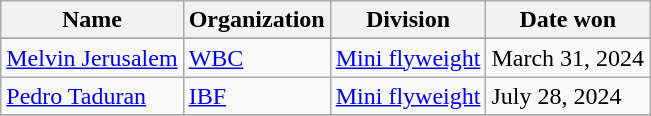<table class="wikitable" border="1">
<tr>
<th>Name</th>
<th>Organization</th>
<th>Division</th>
<th>Date won</th>
</tr>
<tr>
</tr>
<tr>
<td style="text-align:left"><a href='#'>Melvin Jerusalem</a></td>
<td rowspan=1><a href='#'>WBC</a></td>
<td><a href='#'>Mini flyweight</a></td>
<td>March 31, 2024</td>
</tr>
<tr>
<td style="text-align:left"><a href='#'>Pedro Taduran</a></td>
<td rowspan=1><a href='#'>IBF</a></td>
<td><a href='#'>Mini flyweight</a></td>
<td>July 28, 2024</td>
</tr>
<tr>
</tr>
</table>
